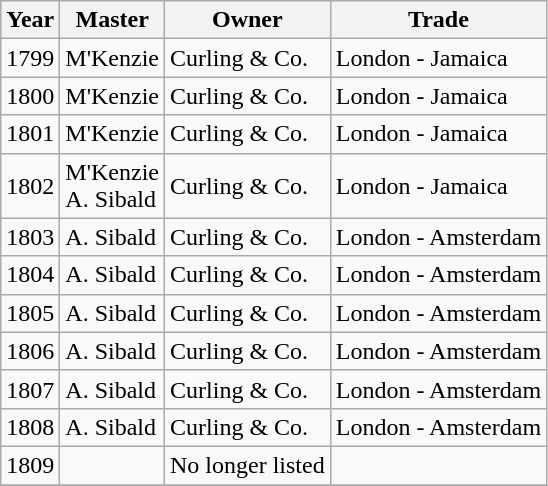<table class="sortable wikitable">
<tr>
<th>Year</th>
<th>Master</th>
<th>Owner</th>
<th>Trade</th>
</tr>
<tr>
<td>1799</td>
<td>M'Kenzie</td>
<td>Curling  & Co.</td>
<td>London - Jamaica</td>
</tr>
<tr>
<td>1800</td>
<td>M'Kenzie</td>
<td>Curling  & Co.</td>
<td>London - Jamaica</td>
</tr>
<tr>
<td>1801</td>
<td>M'Kenzie</td>
<td>Curling  & Co.</td>
<td>London - Jamaica</td>
</tr>
<tr>
<td>1802</td>
<td>M'Kenzie<br>A. Sibald</td>
<td>Curling  & Co.</td>
<td>London - Jamaica</td>
</tr>
<tr>
<td>1803</td>
<td>A. Sibald</td>
<td>Curling  & Co.</td>
<td>London - Amsterdam</td>
</tr>
<tr>
<td>1804</td>
<td>A. Sibald</td>
<td>Curling  & Co.</td>
<td>London - Amsterdam</td>
</tr>
<tr>
<td>1805</td>
<td>A. Sibald</td>
<td>Curling  & Co.</td>
<td>London - Amsterdam</td>
</tr>
<tr>
<td>1806</td>
<td>A. Sibald</td>
<td>Curling  & Co.</td>
<td>London - Amsterdam</td>
</tr>
<tr>
<td>1807</td>
<td>A. Sibald</td>
<td>Curling  & Co.</td>
<td>London - Amsterdam</td>
</tr>
<tr>
<td>1808</td>
<td>A. Sibald</td>
<td>Curling  & Co.</td>
<td>London - Amsterdam</td>
</tr>
<tr>
<td>1809</td>
<td></td>
<td>No longer listed</td>
<td></td>
</tr>
<tr>
</tr>
</table>
